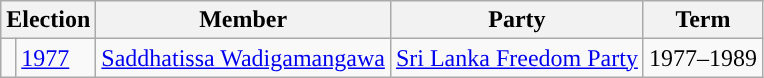<table class="wikitable">
<tr>
<th colspan="2">Election</th>
<th>Member</th>
<th>Party</th>
<th>Term</th>
</tr>
<tr>
<td style="background-color: "></td>
<td><a href='#'>1977</a></td>
<td><a href='#'>Saddhatissa Wadigamangawa</a></td>
<td><a href='#'>Sri Lanka Freedom Party</a></td>
<td>1977–1989</td>
</tr>
</table>
